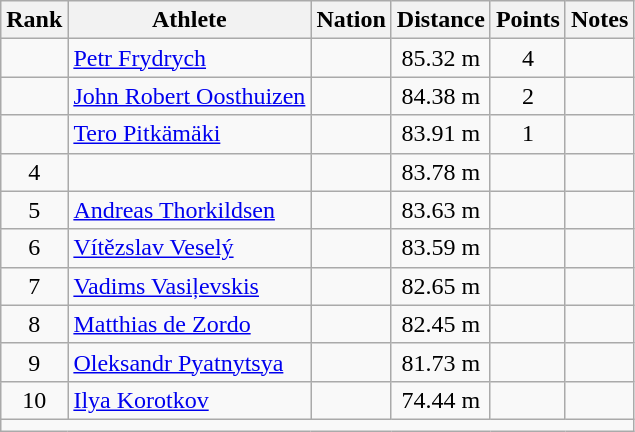<table class="wikitable mw-datatable sortable" style="text-align:center;">
<tr>
<th>Rank</th>
<th>Athlete</th>
<th>Nation</th>
<th>Distance</th>
<th>Points</th>
<th>Notes</th>
</tr>
<tr>
<td></td>
<td align=left><a href='#'>Petr Frydrych</a></td>
<td align=left></td>
<td>85.32 m</td>
<td>4</td>
<td></td>
</tr>
<tr>
<td></td>
<td align=left><a href='#'>John Robert Oosthuizen</a></td>
<td align=left></td>
<td>84.38 m</td>
<td>2</td>
<td></td>
</tr>
<tr>
<td></td>
<td align=left><a href='#'>Tero Pitkämäki</a></td>
<td align=left></td>
<td>83.91 m</td>
<td>1</td>
<td></td>
</tr>
<tr>
<td>4</td>
<td align=left><a href='#'></a></td>
<td align=left></td>
<td>83.78 m</td>
<td></td>
<td></td>
</tr>
<tr>
<td>5</td>
<td align=left><a href='#'>Andreas Thorkildsen</a></td>
<td align=left></td>
<td>83.63 m</td>
<td></td>
<td></td>
</tr>
<tr>
<td>6</td>
<td align=left><a href='#'>Vítězslav Veselý</a></td>
<td align=left></td>
<td>83.59 m</td>
<td></td>
<td></td>
</tr>
<tr>
<td>7</td>
<td align=left><a href='#'>Vadims Vasiļevskis</a></td>
<td align=left></td>
<td>82.65 m</td>
<td></td>
<td></td>
</tr>
<tr>
<td>8</td>
<td align=left><a href='#'>Matthias de Zordo</a></td>
<td align=left></td>
<td>82.45 m</td>
<td></td>
<td></td>
</tr>
<tr>
<td>9</td>
<td align=left><a href='#'>Oleksandr Pyatnytsya</a></td>
<td align=left></td>
<td>81.73 m</td>
<td></td>
<td></td>
</tr>
<tr>
<td>10</td>
<td align=left><a href='#'>Ilya Korotkov</a></td>
<td align=left></td>
<td>74.44 m</td>
<td></td>
<td></td>
</tr>
<tr class="sortbottom">
<td colspan=6></td>
</tr>
</table>
